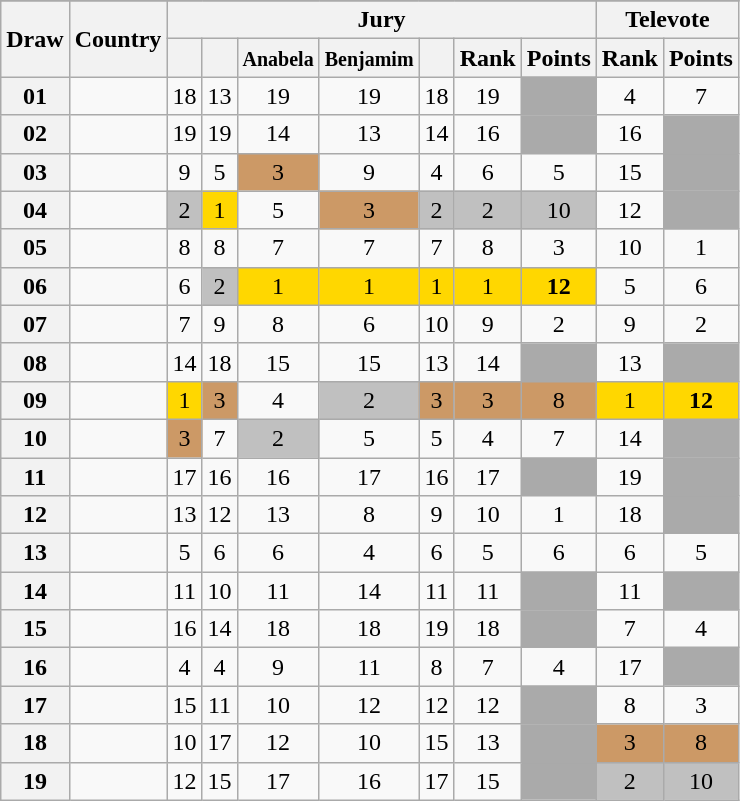<table class="sortable wikitable collapsible plainrowheaders" style="text-align:center;">
<tr>
</tr>
<tr>
<th scope="col" rowspan="2">Draw</th>
<th scope="col" rowspan="2">Country</th>
<th scope="col" colspan="7">Jury</th>
<th scope="col" colspan="2">Televote</th>
</tr>
<tr>
<th scope="col"><small></small></th>
<th scope="col"><small></small></th>
<th scope="col"><small>Anabela</small></th>
<th scope="col"><small>Benjamim</small></th>
<th scope="col"><small></small></th>
<th scope="col">Rank</th>
<th scope="col">Points</th>
<th scope="col">Rank</th>
<th scope="col">Points</th>
</tr>
<tr>
<th scope="row" style="text-align:center;">01</th>
<td style="text-align:left;"></td>
<td>18</td>
<td>13</td>
<td>19</td>
<td>19</td>
<td>18</td>
<td>19</td>
<td style="background:#AAAAAA;"></td>
<td>4</td>
<td>7</td>
</tr>
<tr>
<th scope="row" style="text-align:center;">02</th>
<td style="text-align:left;"></td>
<td>19</td>
<td>19</td>
<td>14</td>
<td>13</td>
<td>14</td>
<td>16</td>
<td style="background:#AAAAAA;"></td>
<td>16</td>
<td bgcolor="#AAAAAA"></td>
</tr>
<tr>
<th scope="row" style="text-align:center;">03</th>
<td style="text-align:left;"></td>
<td>9</td>
<td>5</td>
<td style="background:#CC9966;">3</td>
<td>9</td>
<td>4</td>
<td>6</td>
<td>5</td>
<td>15</td>
<td bgcolor="#AAAAAA"></td>
</tr>
<tr>
<th scope="row" style="text-align:center;">04</th>
<td style="text-align:left;"></td>
<td style="background:silver;">2</td>
<td style="background:gold;">1</td>
<td>5</td>
<td style="background:#CC9966;">3</td>
<td style="background:silver;">2</td>
<td style="background:silver;">2</td>
<td style="background:silver;">10</td>
<td>12</td>
<td bgcolor="#AAAAAA"></td>
</tr>
<tr>
<th scope="row" style="text-align:center;">05</th>
<td style="text-align:left;"></td>
<td>8</td>
<td>8</td>
<td>7</td>
<td>7</td>
<td>7</td>
<td>8</td>
<td>3</td>
<td>10</td>
<td>1</td>
</tr>
<tr>
<th scope="row" style="text-align:center;">06</th>
<td style="text-align:left;"></td>
<td>6</td>
<td style="background:silver;">2</td>
<td style="background:gold;">1</td>
<td style="background:gold;">1</td>
<td style="background:gold;">1</td>
<td style="background:gold;">1</td>
<td style="background:gold;"><strong>12</strong></td>
<td>5</td>
<td>6</td>
</tr>
<tr>
<th scope="row" style="text-align:center;">07</th>
<td style="text-align:left;"></td>
<td>7</td>
<td>9</td>
<td>8</td>
<td>6</td>
<td>10</td>
<td>9</td>
<td>2</td>
<td>9</td>
<td>2</td>
</tr>
<tr>
<th scope="row" style="text-align:center;">08</th>
<td style="text-align:left;"></td>
<td>14</td>
<td>18</td>
<td>15</td>
<td>15</td>
<td>13</td>
<td>14</td>
<td style="background:#AAAAAA;"></td>
<td>13</td>
<td bgcolor="#AAAAAA"></td>
</tr>
<tr>
<th scope="row" style="text-align:center;">09</th>
<td style="text-align:left;"></td>
<td style="background:gold;">1</td>
<td style="background:#CC9966;">3</td>
<td>4</td>
<td style="background:silver;">2</td>
<td style="background:#CC9966;">3</td>
<td style="background:#CC9966;">3</td>
<td style="background:#CC9966;">8</td>
<td style="background:gold;">1</td>
<td style="background:gold;"><strong>12</strong></td>
</tr>
<tr>
<th scope="row" style="text-align:center;">10</th>
<td style="text-align:left;"></td>
<td style="background:#CC9966;">3</td>
<td>7</td>
<td style="background:silver;">2</td>
<td>5</td>
<td>5</td>
<td>4</td>
<td>7</td>
<td>14</td>
<td bgcolor="#AAAAAA"></td>
</tr>
<tr>
<th scope="row" style="text-align:center;">11</th>
<td style="text-align:left;"></td>
<td>17</td>
<td>16</td>
<td>16</td>
<td>17</td>
<td>16</td>
<td>17</td>
<td style="background:#AAAAAA;"></td>
<td>19</td>
<td bgcolor="#AAAAAA"></td>
</tr>
<tr>
<th scope="row" style="text-align:center;">12</th>
<td style="text-align:left;"></td>
<td>13</td>
<td>12</td>
<td>13</td>
<td>8</td>
<td>9</td>
<td>10</td>
<td>1</td>
<td>18</td>
<td bgcolor="#AAAAAA"></td>
</tr>
<tr>
<th scope="row" style="text-align:center;">13</th>
<td style="text-align:left;"></td>
<td>5</td>
<td>6</td>
<td>6</td>
<td>4</td>
<td>6</td>
<td>5</td>
<td>6</td>
<td>6</td>
<td>5</td>
</tr>
<tr>
<th scope="row" style="text-align:center;">14</th>
<td style="text-align:left;"></td>
<td>11</td>
<td>10</td>
<td>11</td>
<td>14</td>
<td>11</td>
<td>11</td>
<td style="background:#AAAAAA;"></td>
<td>11</td>
<td bgcolor="#AAAAAA"></td>
</tr>
<tr>
<th scope="row" style="text-align:center;">15</th>
<td style="text-align:left;"></td>
<td>16</td>
<td>14</td>
<td>18</td>
<td>18</td>
<td>19</td>
<td>18</td>
<td style="background:#AAAAAA;"></td>
<td>7</td>
<td>4</td>
</tr>
<tr>
<th scope="row" style="text-align:center;">16</th>
<td style="text-align:left;"></td>
<td>4</td>
<td>4</td>
<td>9</td>
<td>11</td>
<td>8</td>
<td>7</td>
<td>4</td>
<td>17</td>
<td bgcolor="#AAAAAA"></td>
</tr>
<tr>
<th scope="row" style="text-align:center;">17</th>
<td style="text-align:left;"></td>
<td>15</td>
<td>11</td>
<td>10</td>
<td>12</td>
<td>12</td>
<td>12</td>
<td style="background:#AAAAAA;"></td>
<td>8</td>
<td>3</td>
</tr>
<tr>
<th scope="row" style="text-align:center;">18</th>
<td style="text-align:left;"></td>
<td>10</td>
<td>17</td>
<td>12</td>
<td>10</td>
<td>15</td>
<td>13</td>
<td style="background:#AAAAAA;"></td>
<td style="background:#CC9966;">3</td>
<td style="background:#CC9966;">8</td>
</tr>
<tr>
<th scope="row" style="text-align:center;">19</th>
<td style="text-align:left;"></td>
<td>12</td>
<td>15</td>
<td>17</td>
<td>16</td>
<td>17</td>
<td>15</td>
<td style="background:#AAAAAA;"></td>
<td style="background:silver;">2</td>
<td style="background:silver;">10</td>
</tr>
</table>
